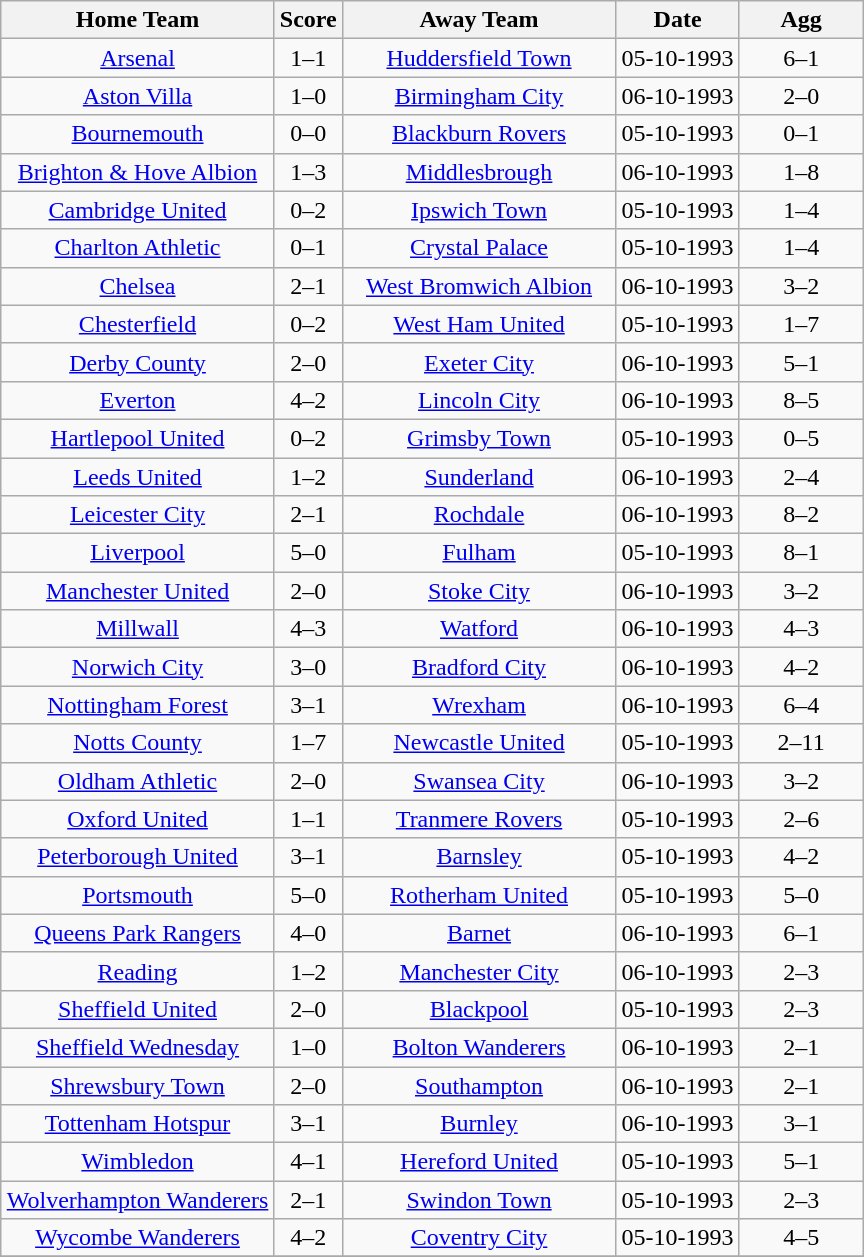<table class="wikitable" style="text-align:center;">
<tr>
<th width=175>Home Team</th>
<th width=20>Score</th>
<th width=175>Away Team</th>
<th width= 75>Date</th>
<th width= 75>Agg</th>
</tr>
<tr>
<td><a href='#'>Arsenal</a></td>
<td>1–1</td>
<td><a href='#'>Huddersfield Town</a></td>
<td>05-10-1993</td>
<td>6–1</td>
</tr>
<tr>
<td><a href='#'>Aston Villa</a></td>
<td>1–0</td>
<td><a href='#'>Birmingham City</a></td>
<td>06-10-1993</td>
<td>2–0</td>
</tr>
<tr>
<td><a href='#'>Bournemouth</a></td>
<td>0–0</td>
<td><a href='#'>Blackburn Rovers</a></td>
<td>05-10-1993</td>
<td>0–1</td>
</tr>
<tr>
<td><a href='#'>Brighton & Hove Albion</a></td>
<td>1–3</td>
<td><a href='#'>Middlesbrough</a></td>
<td>06-10-1993</td>
<td>1–8</td>
</tr>
<tr>
<td><a href='#'>Cambridge United</a></td>
<td>0–2</td>
<td><a href='#'>Ipswich Town</a></td>
<td>05-10-1993</td>
<td>1–4</td>
</tr>
<tr>
<td><a href='#'>Charlton Athletic</a></td>
<td>0–1</td>
<td><a href='#'>Crystal Palace</a></td>
<td>05-10-1993</td>
<td>1–4</td>
</tr>
<tr>
<td><a href='#'>Chelsea</a></td>
<td>2–1</td>
<td><a href='#'>West Bromwich Albion</a></td>
<td>06-10-1993</td>
<td>3–2</td>
</tr>
<tr>
<td><a href='#'>Chesterfield</a></td>
<td>0–2</td>
<td><a href='#'>West Ham United</a></td>
<td>05-10-1993</td>
<td>1–7</td>
</tr>
<tr>
<td><a href='#'>Derby County</a></td>
<td>2–0</td>
<td><a href='#'>Exeter City</a></td>
<td>06-10-1993</td>
<td>5–1</td>
</tr>
<tr>
<td><a href='#'>Everton</a></td>
<td>4–2</td>
<td><a href='#'>Lincoln City</a></td>
<td>06-10-1993</td>
<td>8–5</td>
</tr>
<tr>
<td><a href='#'>Hartlepool United</a></td>
<td>0–2</td>
<td><a href='#'>Grimsby Town</a></td>
<td>05-10-1993</td>
<td>0–5</td>
</tr>
<tr>
<td><a href='#'>Leeds United</a></td>
<td>1–2</td>
<td><a href='#'>Sunderland</a></td>
<td>06-10-1993</td>
<td>2–4</td>
</tr>
<tr>
<td><a href='#'>Leicester City</a></td>
<td>2–1</td>
<td><a href='#'>Rochdale</a></td>
<td>06-10-1993</td>
<td>8–2</td>
</tr>
<tr>
<td><a href='#'>Liverpool</a></td>
<td>5–0</td>
<td><a href='#'>Fulham</a></td>
<td>05-10-1993</td>
<td>8–1</td>
</tr>
<tr>
<td><a href='#'>Manchester United</a></td>
<td>2–0</td>
<td><a href='#'>Stoke City</a></td>
<td>06-10-1993</td>
<td>3–2</td>
</tr>
<tr>
<td><a href='#'>Millwall</a></td>
<td>4–3</td>
<td><a href='#'>Watford</a></td>
<td>06-10-1993</td>
<td>4–3</td>
</tr>
<tr>
<td><a href='#'>Norwich City</a></td>
<td>3–0</td>
<td><a href='#'>Bradford City</a></td>
<td>06-10-1993</td>
<td>4–2</td>
</tr>
<tr>
<td><a href='#'>Nottingham Forest</a></td>
<td>3–1</td>
<td><a href='#'>Wrexham</a></td>
<td>06-10-1993</td>
<td>6–4</td>
</tr>
<tr>
<td><a href='#'>Notts County</a></td>
<td>1–7</td>
<td><a href='#'>Newcastle United</a></td>
<td>05-10-1993</td>
<td>2–11</td>
</tr>
<tr>
<td><a href='#'>Oldham Athletic</a></td>
<td>2–0</td>
<td><a href='#'>Swansea City</a></td>
<td>06-10-1993</td>
<td>3–2</td>
</tr>
<tr>
<td><a href='#'>Oxford United</a></td>
<td>1–1</td>
<td><a href='#'>Tranmere Rovers</a></td>
<td>05-10-1993</td>
<td>2–6</td>
</tr>
<tr>
<td><a href='#'>Peterborough United</a></td>
<td>3–1</td>
<td><a href='#'>Barnsley</a></td>
<td>05-10-1993</td>
<td>4–2</td>
</tr>
<tr>
<td><a href='#'>Portsmouth</a></td>
<td>5–0</td>
<td><a href='#'>Rotherham United</a></td>
<td>05-10-1993</td>
<td>5–0</td>
</tr>
<tr>
<td><a href='#'>Queens Park Rangers</a></td>
<td>4–0</td>
<td><a href='#'>Barnet</a></td>
<td>06-10-1993</td>
<td>6–1</td>
</tr>
<tr>
<td><a href='#'>Reading</a></td>
<td>1–2</td>
<td><a href='#'>Manchester City</a></td>
<td>06-10-1993</td>
<td>2–3</td>
</tr>
<tr>
<td><a href='#'>Sheffield United</a></td>
<td>2–0</td>
<td><a href='#'>Blackpool</a></td>
<td>05-10-1993</td>
<td>2–3</td>
</tr>
<tr>
<td><a href='#'>Sheffield Wednesday</a></td>
<td>1–0</td>
<td><a href='#'>Bolton Wanderers</a></td>
<td>06-10-1993</td>
<td>2–1</td>
</tr>
<tr>
<td><a href='#'>Shrewsbury Town</a></td>
<td>2–0</td>
<td><a href='#'>Southampton</a></td>
<td>06-10-1993</td>
<td>2–1</td>
</tr>
<tr>
<td><a href='#'>Tottenham Hotspur</a></td>
<td>3–1</td>
<td><a href='#'>Burnley</a></td>
<td>06-10-1993</td>
<td>3–1</td>
</tr>
<tr>
<td><a href='#'>Wimbledon</a></td>
<td>4–1</td>
<td><a href='#'>Hereford United</a></td>
<td>05-10-1993</td>
<td>5–1</td>
</tr>
<tr>
<td><a href='#'>Wolverhampton Wanderers</a></td>
<td>2–1</td>
<td><a href='#'>Swindon Town</a></td>
<td>05-10-1993</td>
<td>2–3</td>
</tr>
<tr>
<td><a href='#'>Wycombe Wanderers</a></td>
<td>4–2</td>
<td><a href='#'>Coventry City</a></td>
<td>05-10-1993</td>
<td>4–5</td>
</tr>
<tr>
</tr>
</table>
